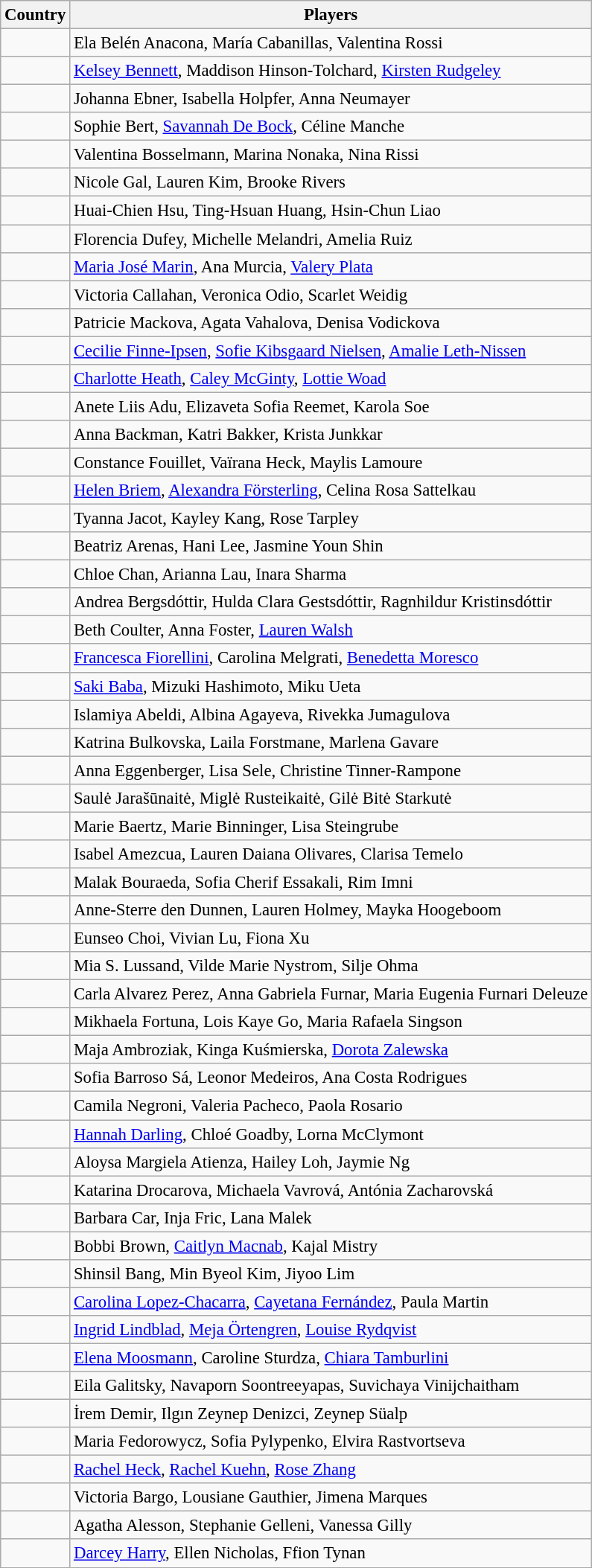<table class="wikitable" style="font-size:95%;">
<tr>
<th>Country</th>
<th>Players</th>
</tr>
<tr>
<td></td>
<td>Ela Belén Anacona, María Cabanillas, Valentina Rossi</td>
</tr>
<tr>
<td></td>
<td><a href='#'>Kelsey Bennett</a>, Maddison Hinson-Tolchard, <a href='#'>Kirsten Rudgeley</a></td>
</tr>
<tr>
<td></td>
<td>Johanna Ebner, Isabella Holpfer, Anna Neumayer</td>
</tr>
<tr>
<td></td>
<td>Sophie Bert, <a href='#'>Savannah De Bock</a>, Céline Manche</td>
</tr>
<tr>
<td></td>
<td>Valentina Bosselmann, Marina Nonaka, Nina Rissi</td>
</tr>
<tr>
<td></td>
<td>Nicole Gal, Lauren Kim, Brooke Rivers</td>
</tr>
<tr>
<td></td>
<td>Huai-Chien Hsu, Ting-Hsuan Huang, Hsin-Chun Liao</td>
</tr>
<tr>
<td></td>
<td>Florencia Dufey, Michelle Melandri, Amelia Ruiz</td>
</tr>
<tr>
<td></td>
<td><a href='#'>Maria José Marin</a>, Ana Murcia, <a href='#'>Valery Plata</a></td>
</tr>
<tr>
<td></td>
<td>Victoria Callahan, Veronica Odio, Scarlet Weidig</td>
</tr>
<tr>
<td></td>
<td>Patricie Mackova, Agata Vahalova, Denisa Vodickova</td>
</tr>
<tr>
<td></td>
<td><a href='#'>Cecilie Finne-Ipsen</a>, <a href='#'>Sofie Kibsgaard Nielsen</a>, <a href='#'>Amalie Leth-Nissen</a></td>
</tr>
<tr>
<td></td>
<td><a href='#'>Charlotte Heath</a>, <a href='#'>Caley McGinty</a>, <a href='#'>Lottie Woad</a></td>
</tr>
<tr>
<td></td>
<td>Anete Liis Adu, Elizaveta Sofia Reemet, Karola Soe</td>
</tr>
<tr>
<td></td>
<td>Anna Backman, Katri Bakker, Krista Junkkar</td>
</tr>
<tr>
<td></td>
<td>Constance Fouillet, Vaïrana Heck, Maylis Lamoure</td>
</tr>
<tr>
<td></td>
<td><a href='#'>Helen Briem</a>, <a href='#'>Alexandra Försterling</a>, Celina Rosa Sattelkau</td>
</tr>
<tr>
<td></td>
<td>Tyanna Jacot, Kayley Kang, Rose Tarpley</td>
</tr>
<tr>
<td></td>
<td>Beatriz Arenas, Hani Lee, Jasmine Youn Shin</td>
</tr>
<tr>
<td></td>
<td>Chloe Chan, Arianna Lau, Inara Sharma</td>
</tr>
<tr>
<td></td>
<td>Andrea Bergsdóttir, Hulda Clara Gestsdóttir, Ragnhildur Kristinsdóttir</td>
</tr>
<tr>
<td></td>
<td>Beth Coulter, Anna Foster, <a href='#'>Lauren Walsh</a></td>
</tr>
<tr>
<td></td>
<td><a href='#'>Francesca Fiorellini</a>, Carolina Melgrati, <a href='#'>Benedetta Moresco</a></td>
</tr>
<tr>
<td></td>
<td><a href='#'>Saki Baba</a>, Mizuki Hashimoto, Miku Ueta</td>
</tr>
<tr>
<td></td>
<td>Islamiya Abeldi, Albina Agayeva, Rivekka Jumagulova</td>
</tr>
<tr>
<td></td>
<td>Katrina Bulkovska, Laila Forstmane, Marlena Gavare</td>
</tr>
<tr>
<td></td>
<td>Anna Eggenberger, Lisa Sele, Christine Tinner-Rampone</td>
</tr>
<tr>
<td></td>
<td>Saulė Jarašūnaitė, Miglė Rusteikaitė, Gilė Bitė Starkutė</td>
</tr>
<tr>
<td></td>
<td>Marie Baertz, Marie Binninger, Lisa Steingrube</td>
</tr>
<tr>
<td></td>
<td>Isabel Amezcua, Lauren Daiana Olivares, Clarisa Temelo</td>
</tr>
<tr>
<td></td>
<td>Malak Bouraeda, Sofia Cherif Essakali, Rim Imni</td>
</tr>
<tr>
<td></td>
<td>Anne-Sterre den Dunnen, Lauren Holmey, Mayka Hoogeboom</td>
</tr>
<tr>
<td></td>
<td>Eunseo Choi, Vivian Lu, Fiona Xu</td>
</tr>
<tr>
<td></td>
<td>Mia S. Lussand, Vilde Marie Nystrom, Silje Ohma</td>
</tr>
<tr>
<td></td>
<td>Carla Alvarez Perez, Anna Gabriela Furnar, Maria Eugenia Furnari Deleuze</td>
</tr>
<tr>
<td></td>
<td>Mikhaela Fortuna, Lois Kaye Go, Maria Rafaela Singson</td>
</tr>
<tr>
<td></td>
<td>Maja Ambroziak, Kinga Kuśmierska, <a href='#'>Dorota Zalewska</a></td>
</tr>
<tr>
<td></td>
<td>Sofia Barroso Sá, Leonor Medeiros, Ana Costa Rodrigues</td>
</tr>
<tr>
<td></td>
<td>Camila Negroni, Valeria Pacheco, Paola Rosario</td>
</tr>
<tr>
<td></td>
<td><a href='#'>Hannah Darling</a>, Chloé Goadby, Lorna McClymont</td>
</tr>
<tr>
<td></td>
<td>Aloysa Margiela Atienza, Hailey Loh, Jaymie Ng</td>
</tr>
<tr>
<td></td>
<td>Katarina Drocarova, Michaela Vavrová, Antónia Zacharovská</td>
</tr>
<tr>
<td></td>
<td>Barbara Car, Inja Fric, Lana Malek</td>
</tr>
<tr>
<td></td>
<td>Bobbi Brown, <a href='#'>Caitlyn Macnab</a>, Kajal Mistry</td>
</tr>
<tr>
<td></td>
<td>Shinsil Bang, Min Byeol Kim, Jiyoo Lim</td>
</tr>
<tr>
<td></td>
<td><a href='#'>Carolina Lopez-Chacarra</a>, <a href='#'>Cayetana Fernández</a>, Paula Martin</td>
</tr>
<tr>
<td></td>
<td><a href='#'>Ingrid Lindblad</a>, <a href='#'>Meja Örtengren</a>, <a href='#'>Louise Rydqvist</a></td>
</tr>
<tr>
<td></td>
<td><a href='#'>Elena Moosmann</a>, Caroline Sturdza, <a href='#'>Chiara Tamburlini</a></td>
</tr>
<tr>
<td></td>
<td>Eila Galitsky, Navaporn Soontreeyapas, Suvichaya Vinijchaitham</td>
</tr>
<tr>
<td></td>
<td>İrem Demir, Ilgın Zeynep Denizci, Zeynep Süalp</td>
</tr>
<tr>
<td></td>
<td>Maria Fedorowycz, Sofia Pylypenko, Elvira Rastvortseva</td>
</tr>
<tr>
<td></td>
<td><a href='#'>Rachel Heck</a>, <a href='#'>Rachel Kuehn</a>, <a href='#'>Rose Zhang</a></td>
</tr>
<tr>
<td></td>
<td>Victoria Bargo, Lousiane Gauthier, Jimena Marques</td>
</tr>
<tr>
<td></td>
<td>Agatha Alesson, Stephanie Gelleni, Vanessa Gilly</td>
</tr>
<tr>
<td></td>
<td><a href='#'>Darcey Harry</a>, Ellen Nicholas, Ffion Tynan</td>
</tr>
</table>
